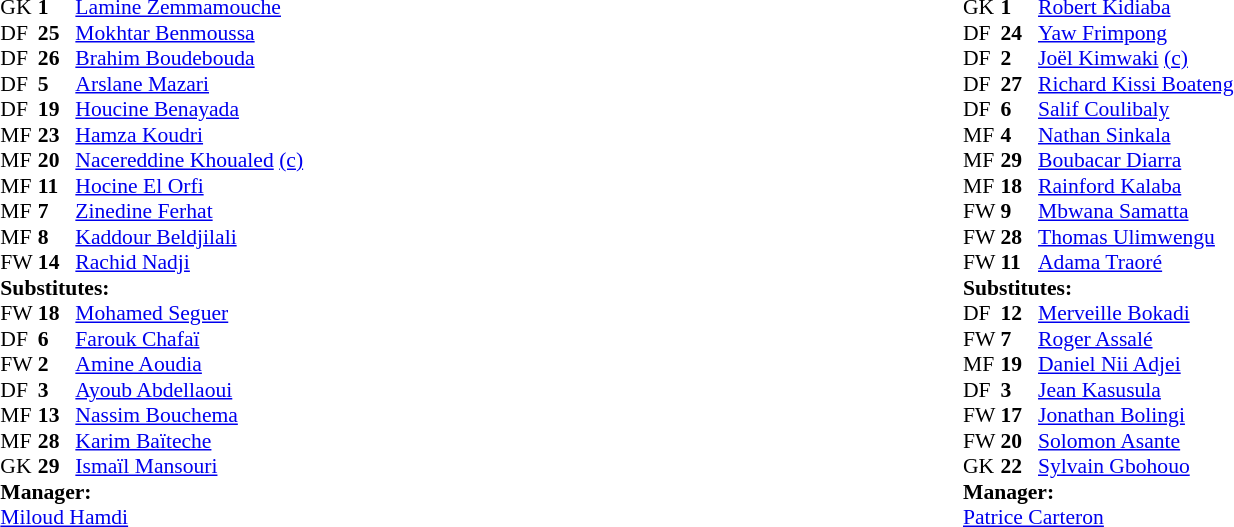<table width=100%>
<tr>
<td valign="top" width="50%"><br><table style="font-size:90%" cellspacing="0" cellpadding="0" align=center>
<tr>
<th width=25></th>
<th width=25></th>
</tr>
<tr>
<td>GK</td>
<td><strong>1</strong></td>
<td> <a href='#'>Lamine Zemmamouche</a></td>
</tr>
<tr>
<td>DF</td>
<td><strong>25</strong></td>
<td> <a href='#'>Mokhtar Benmoussa</a></td>
</tr>
<tr>
<td>DF</td>
<td><strong>26</strong></td>
<td> <a href='#'>Brahim Boudebouda</a></td>
</tr>
<tr>
<td>DF</td>
<td><strong>5</strong></td>
<td> <a href='#'>Arslane Mazari</a></td>
<td></td>
<td></td>
</tr>
<tr>
<td>DF</td>
<td><strong>19</strong></td>
<td> <a href='#'>Houcine Benayada</a></td>
<td></td>
<td></td>
</tr>
<tr>
<td>MF</td>
<td><strong>23</strong></td>
<td> <a href='#'>Hamza Koudri</a></td>
</tr>
<tr>
<td>MF</td>
<td><strong>20</strong></td>
<td> <a href='#'>Nacereddine Khoualed</a> <a href='#'>(c)</a></td>
<td></td>
</tr>
<tr>
<td>MF</td>
<td><strong>11</strong></td>
<td> <a href='#'>Hocine El Orfi</a></td>
<td></td>
</tr>
<tr>
<td>MF</td>
<td><strong>7</strong></td>
<td> <a href='#'>Zinedine Ferhat</a></td>
</tr>
<tr>
<td>MF</td>
<td><strong>8</strong></td>
<td> <a href='#'>Kaddour Beldjilali</a></td>
<td></td>
<td></td>
</tr>
<tr>
<td>FW</td>
<td><strong>14</strong></td>
<td> <a href='#'>Rachid Nadji</a></td>
</tr>
<tr>
<td colspan=3><strong>Substitutes:</strong></td>
</tr>
<tr>
<td>FW</td>
<td><strong>18</strong></td>
<td> <a href='#'>Mohamed Seguer</a></td>
<td></td>
<td></td>
</tr>
<tr>
<td>DF</td>
<td><strong>6</strong></td>
<td> <a href='#'>Farouk Chafaï</a></td>
<td></td>
<td></td>
</tr>
<tr>
<td>FW</td>
<td><strong>2</strong></td>
<td> <a href='#'>Amine Aoudia</a></td>
<td></td>
<td></td>
</tr>
<tr>
<td>DF</td>
<td><strong>3</strong></td>
<td> <a href='#'>Ayoub Abdellaoui</a></td>
</tr>
<tr>
<td>MF</td>
<td><strong>13</strong></td>
<td> <a href='#'>Nassim Bouchema</a></td>
</tr>
<tr>
<td>MF</td>
<td><strong>28</strong></td>
<td> <a href='#'>Karim Baïteche</a></td>
</tr>
<tr>
<td>GK</td>
<td><strong>29</strong></td>
<td> <a href='#'>Ismaïl Mansouri</a></td>
</tr>
<tr>
<td colspan=3><strong>Manager:</strong></td>
</tr>
<tr>
<td colspan=4> <a href='#'>Miloud Hamdi</a></td>
</tr>
</table>
</td>
<td valign="top" width="50%"><br><table style="font-size:90%" cellspacing="0" cellpadding="0" align=center>
<tr>
<th width=25></th>
<th width=25></th>
</tr>
<tr>
<td>GK</td>
<td><strong>1</strong></td>
<td> <a href='#'>Robert Kidiaba</a></td>
</tr>
<tr>
<td>DF</td>
<td><strong>24</strong></td>
<td> <a href='#'>Yaw Frimpong</a></td>
</tr>
<tr>
<td>DF</td>
<td><strong>2</strong></td>
<td> <a href='#'>Joël Kimwaki</a> <a href='#'>(c)</a></td>
<td></td>
</tr>
<tr>
<td>DF</td>
<td><strong>27</strong></td>
<td> <a href='#'>Richard Kissi Boateng</a></td>
</tr>
<tr>
<td>DF</td>
<td><strong>6</strong></td>
<td> <a href='#'>Salif Coulibaly</a></td>
</tr>
<tr>
<td>MF</td>
<td><strong>4</strong></td>
<td> <a href='#'>Nathan Sinkala</a></td>
<td></td>
<td></td>
</tr>
<tr>
<td>MF</td>
<td><strong>29</strong></td>
<td> <a href='#'>Boubacar Diarra</a></td>
</tr>
<tr>
<td>MF</td>
<td><strong>18</strong></td>
<td> <a href='#'>Rainford Kalaba</a></td>
<td></td>
</tr>
<tr>
<td>FW</td>
<td><strong>9</strong></td>
<td> <a href='#'>Mbwana Samatta</a></td>
<td></td>
<td></td>
</tr>
<tr>
<td>FW</td>
<td><strong>28</strong></td>
<td> <a href='#'>Thomas Ulimwengu</a></td>
<td></td>
<td></td>
</tr>
<tr>
<td>FW</td>
<td><strong>11</strong></td>
<td> <a href='#'>Adama Traoré</a></td>
</tr>
<tr>
<td colspan=3><strong>Substitutes:</strong></td>
</tr>
<tr>
<td>DF</td>
<td><strong>12</strong></td>
<td> <a href='#'>Merveille Bokadi</a></td>
<td></td>
<td></td>
</tr>
<tr>
<td>FW</td>
<td><strong>7</strong></td>
<td> <a href='#'>Roger Assalé</a></td>
<td></td>
<td></td>
</tr>
<tr>
<td>MF</td>
<td><strong>19</strong></td>
<td> <a href='#'>Daniel Nii Adjei</a></td>
<td></td>
<td></td>
</tr>
<tr>
<td>DF</td>
<td><strong>3</strong></td>
<td> <a href='#'>Jean Kasusula</a></td>
</tr>
<tr>
<td>FW</td>
<td><strong>17</strong></td>
<td> <a href='#'>Jonathan Bolingi</a></td>
</tr>
<tr>
<td>FW</td>
<td><strong>20</strong></td>
<td> <a href='#'>Solomon Asante</a></td>
</tr>
<tr>
<td>GK</td>
<td><strong>22</strong></td>
<td> <a href='#'>Sylvain Gbohouo</a></td>
</tr>
<tr>
<td colspan=3><strong>Manager:</strong></td>
</tr>
<tr>
<td colspan=4> <a href='#'>Patrice Carteron</a></td>
</tr>
</table>
</td>
</tr>
</table>
